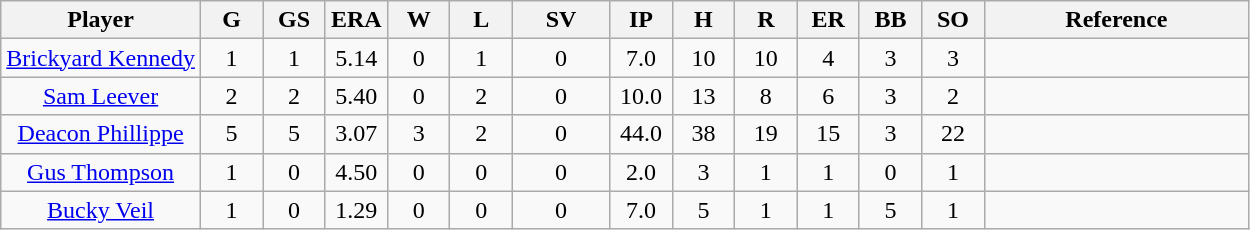<table class="wikitable sortable" style="text-align:center">
<tr>
<th width="16%">Player</th>
<th width="5%">G</th>
<th width="5%">GS</th>
<th width="5%">ERA</th>
<th width="5%">W</th>
<th width="5%">L</th>
<th>SV</th>
<th width="5%">IP</th>
<th width="5%">H</th>
<th width="5%">R</th>
<th width="5%">ER</th>
<th width="5%">BB</th>
<th width="5%">SO</th>
<th>Reference</th>
</tr>
<tr>
<td><a href='#'>Brickyard Kennedy</a></td>
<td>1</td>
<td>1</td>
<td>5.14</td>
<td>0</td>
<td>1</td>
<td>0</td>
<td>7.0</td>
<td>10</td>
<td>10</td>
<td>4</td>
<td>3</td>
<td>3</td>
<td></td>
</tr>
<tr>
<td><a href='#'>Sam Leever</a></td>
<td>2</td>
<td>2</td>
<td>5.40</td>
<td>0</td>
<td>2</td>
<td>0</td>
<td>10.0</td>
<td>13</td>
<td>8</td>
<td>6</td>
<td>3</td>
<td>2</td>
<td></td>
</tr>
<tr>
<td><a href='#'>Deacon Phillippe</a></td>
<td>5</td>
<td>5</td>
<td>3.07</td>
<td>3</td>
<td>2</td>
<td>0</td>
<td>44.0</td>
<td>38</td>
<td>19</td>
<td>15</td>
<td>3</td>
<td>22</td>
<td></td>
</tr>
<tr>
<td><a href='#'>Gus Thompson</a></td>
<td>1</td>
<td>0</td>
<td>4.50</td>
<td>0</td>
<td>0</td>
<td>0</td>
<td>2.0</td>
<td>3</td>
<td>1</td>
<td>1</td>
<td>0</td>
<td>1</td>
<td></td>
</tr>
<tr>
<td><a href='#'>Bucky Veil</a></td>
<td>1</td>
<td>0</td>
<td>1.29</td>
<td>0</td>
<td>0</td>
<td>0</td>
<td>7.0</td>
<td>5</td>
<td>1</td>
<td>1</td>
<td>5</td>
<td>1</td>
<td></td>
</tr>
</table>
